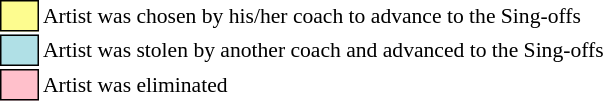<table class="toccolours" style="font-size: 90%; white-space: nowrap;">
<tr>
<td style="background:#fdfc8f; border:1px solid black;">      </td>
<td>Artist was chosen by his/her coach to advance to the Sing-offs</td>
</tr>
<tr>
<td style="background:#b0e0e6; border:1px solid black;">      </td>
<td>Artist was stolen by another coach and advanced to the Sing-offs</td>
</tr>
<tr>
<td style="background:pink; border:1px solid black;">      </td>
<td>Artist was eliminated</td>
</tr>
</table>
